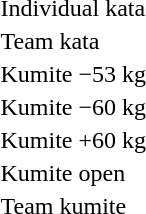<table>
<tr>
<td>Individual kata</td>
<td></td>
<td></td>
<td></td>
</tr>
<tr>
<td>Team kata</td>
<td></td>
<td></td>
<td></td>
</tr>
<tr>
<td rowspan=2>Kumite −53 kg</td>
<td rowspan=2></td>
<td rowspan=2></td>
<td></td>
</tr>
<tr>
<td></td>
</tr>
<tr>
<td rowspan=2>Kumite −60 kg</td>
<td rowspan=2></td>
<td rowspan=2></td>
<td></td>
</tr>
<tr>
<td></td>
</tr>
<tr>
<td rowspan=2>Kumite +60 kg</td>
<td rowspan=2></td>
<td rowspan=2></td>
<td></td>
</tr>
<tr>
<td></td>
</tr>
<tr>
<td rowspan=2>Kumite open</td>
<td rowspan=2></td>
<td rowspan=2></td>
<td></td>
</tr>
<tr>
<td></td>
</tr>
<tr>
<td rowspan=2>Team kumite</td>
<td rowspan=2></td>
<td rowspan=2></td>
<td></td>
</tr>
<tr>
<td></td>
</tr>
</table>
